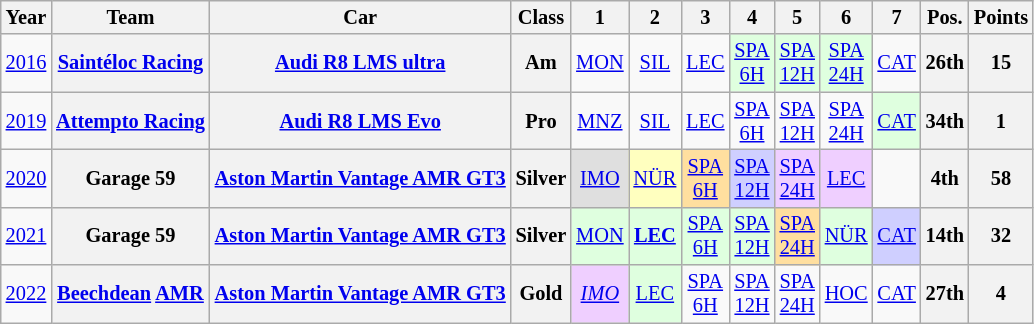<table class="wikitable" border="1" style="text-align:center; font-size:85%;">
<tr>
<th>Year</th>
<th>Team</th>
<th>Car</th>
<th>Class</th>
<th>1</th>
<th>2</th>
<th>3</th>
<th>4</th>
<th>5</th>
<th>6</th>
<th>7</th>
<th>Pos.</th>
<th>Points</th>
</tr>
<tr>
<td><a href='#'>2016</a></td>
<th nowrap><a href='#'>Saintéloc Racing</a></th>
<th nowrap><a href='#'>Audi R8 LMS ultra</a></th>
<th>Am</th>
<td style="background:#;"><a href='#'>MON</a><br></td>
<td style="background:#;"><a href='#'>SIL</a><br></td>
<td style="background:#;"><a href='#'>LEC</a><br></td>
<td style="background:#DFFFDF;"><a href='#'>SPA<br>6H</a><br></td>
<td style="background:#DFFFDF;"><a href='#'>SPA<br>12H</a><br></td>
<td style="background:#DFFFDF;"><a href='#'>SPA<br>24H</a><br></td>
<td style="background:#;"><a href='#'>CAT</a><br></td>
<th>26th</th>
<th>15</th>
</tr>
<tr>
<td><a href='#'>2019</a></td>
<th nowrap><a href='#'>Attempto Racing</a></th>
<th nowrap><a href='#'>Audi R8 LMS Evo</a></th>
<th>Pro</th>
<td style="background:#;"><a href='#'>MNZ</a><br></td>
<td style="background:#;"><a href='#'>SIL</a><br></td>
<td style="background:#;"><a href='#'>LEC</a><br></td>
<td style="background:#;"><a href='#'>SPA<br>6H</a><br></td>
<td style="background:#;"><a href='#'>SPA<br>12H</a><br></td>
<td style="background:#;"><a href='#'>SPA<br>24H</a><br></td>
<td style="background:#DFFFDF;"><a href='#'>CAT</a><br></td>
<th>34th</th>
<th>1</th>
</tr>
<tr>
<td><a href='#'>2020</a></td>
<th nowrap>Garage 59</th>
<th nowrap><a href='#'>Aston Martin Vantage AMR GT3</a></th>
<th>Silver</th>
<td style="background:#DFDFDF;"><a href='#'>IMO</a><br></td>
<td style="background:#FFFFBF;"><a href='#'>NÜR</a><br></td>
<td style="background:#FFDF9F;"><a href='#'>SPA<br>6H</a><br></td>
<td style="background:#CFCFFF;"><a href='#'>SPA<br>12H</a><br></td>
<td style="background:#EFCFFF;"><a href='#'>SPA<br>24H</a><br></td>
<td style="background:#EFCFFF;"><a href='#'>LEC</a><br></td>
<td></td>
<th>4th</th>
<th>58</th>
</tr>
<tr>
<td><a href='#'>2021</a></td>
<th nowrap>Garage 59</th>
<th nowrap><a href='#'>Aston Martin Vantage AMR GT3</a></th>
<th>Silver</th>
<td style="background:#DFFFDF;"><a href='#'>MON</a><br></td>
<td style="background:#DFFFDF;"><strong><a href='#'>LEC</a></strong><br></td>
<td style="background:#DFFFDF;"><a href='#'>SPA<br>6H</a><br></td>
<td style="background:#DFFFDF;"><a href='#'>SPA<br>12H</a><br></td>
<td style="background:#FFDF9F;"><a href='#'>SPA<br>24H</a><br></td>
<td style="background:#DFFFDF;"><a href='#'>NÜR</a><br></td>
<td style="background:#CFCFFF;"><a href='#'>CAT</a><br></td>
<th>14th</th>
<th>32</th>
</tr>
<tr>
<td><a href='#'>2022</a></td>
<th nowrap><a href='#'>Beechdean</a> <a href='#'>AMR</a></th>
<th nowrap><a href='#'>Aston Martin Vantage AMR GT3</a></th>
<th>Gold</th>
<td style="background:#EFCFFF;"><em><a href='#'>IMO</a></em><br></td>
<td style="background:#DFFFDF;"><a href='#'>LEC</a><br></td>
<td style="background:#;"><a href='#'>SPA<br>6H</a><br></td>
<td style="background:#;"><a href='#'>SPA<br>12H</a><br></td>
<td style="background:#;"><a href='#'>SPA<br>24H</a><br></td>
<td style="background:#;"><a href='#'>HOC</a><br></td>
<td style="background:#;"><a href='#'>CAT</a><br></td>
<th>27th</th>
<th>4</th>
</tr>
</table>
